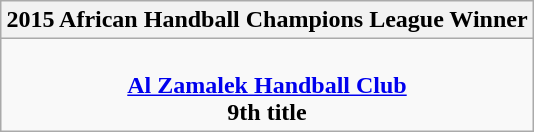<table class=wikitable style="text-align:center; margin:auto">
<tr>
<th>2015 African Handball Champions League Winner</th>
</tr>
<tr>
<td><br><strong><a href='#'>Al Zamalek Handball Club</a></strong><br><strong>9th title</strong></td>
</tr>
</table>
